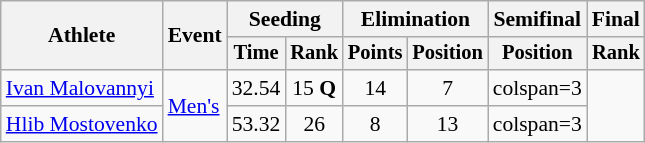<table class=wikitable style=font-size:90%;text-align:center>
<tr>
<th rowspan=2>Athlete</th>
<th rowspan=2>Event</th>
<th colspan=2>Seeding</th>
<th colspan=2>Elimination</th>
<th>Semifinal</th>
<th colspan=2>Final</th>
</tr>
<tr style=font-size:95%>
<th>Time</th>
<th>Rank</th>
<th>Points</th>
<th>Position</th>
<th>Position</th>
<th>Rank</th>
</tr>
<tr>
<td align=left><a href='#'>Ivan Malovannyi</a></td>
<td align=left rowspan=2><a href='#'>Men's</a></td>
<td>32.54</td>
<td>15 <strong>Q</strong></td>
<td>14</td>
<td>7</td>
<td>colspan=3 </td>
</tr>
<tr>
<td align=left><a href='#'>Hlib Mostovenko</a></td>
<td>53.32</td>
<td>26</td>
<td>8</td>
<td>13</td>
<td>colspan=3 </td>
</tr>
</table>
